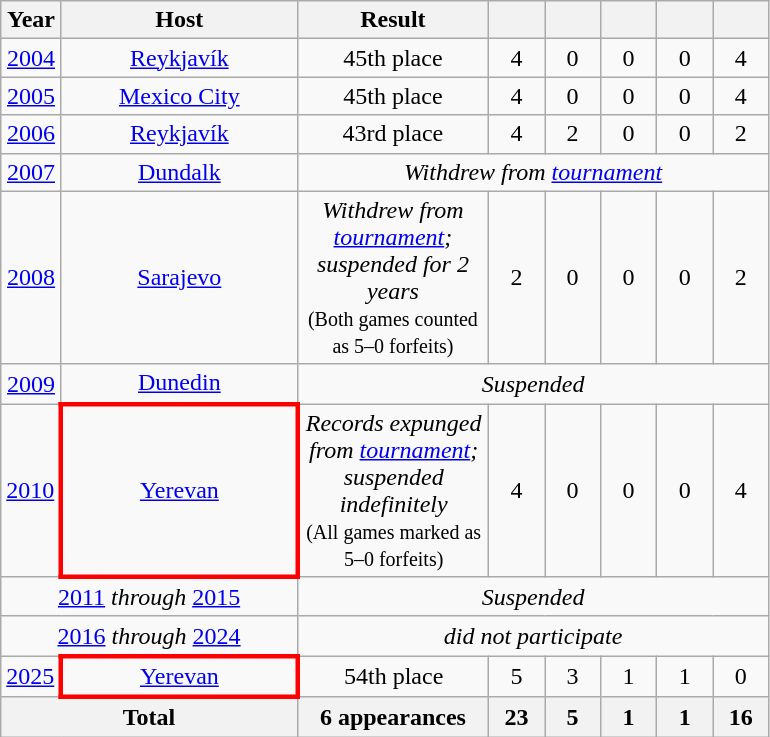<table class="wikitable" style="text-align:center">
<tr>
<th width=30>Year</th>
<th width=150>Host</th>
<th width=120>Result</th>
<th width=30></th>
<th width=30></th>
<th width=30></th>
<th width=30></th>
<th width=30></th>
</tr>
<tr>
<td><a href='#'>2004</a></td>
<td> <a href='#'>Reykjavík</a></td>
<td>45th place<br></td>
<td>4</td>
<td>0</td>
<td>0</td>
<td>0</td>
<td>4</td>
</tr>
<tr>
<td><a href='#'>2005</a></td>
<td> <a href='#'>Mexico City</a></td>
<td>45th place<br></td>
<td>4</td>
<td>0</td>
<td>0</td>
<td>0</td>
<td>4</td>
</tr>
<tr>
<td><a href='#'>2006</a></td>
<td> <a href='#'>Reykjavík</a></td>
<td>43rd place<br></td>
<td>4</td>
<td>2</td>
<td>0</td>
<td>0</td>
<td>2</td>
</tr>
<tr>
<td><a href='#'>2007</a></td>
<td> <a href='#'>Dundalk</a></td>
<td colspan=6><em>Withdrew from <a href='#'>tournament</a></em><br></td>
</tr>
<tr>
<td><a href='#'>2008</a></td>
<td> <a href='#'>Sarajevo</a></td>
<td><em>Withdrew from <a href='#'>tournament</a>; suspended for 2 years</em><br><small>(Both games counted as 5–0 forfeits)</small></td>
<td>2</td>
<td>0</td>
<td>0</td>
<td>0</td>
<td>2</td>
</tr>
<tr>
<td><a href='#'>2009</a></td>
<td> <a href='#'>Dunedin</a></td>
<td colspan=6><em>Suspended</em></td>
</tr>
<tr>
<td><a href='#'>2010</a></td>
<td style="border: 3px solid red;"> <a href='#'>Yerevan</a></td>
<td><em>Records expunged from <a href='#'>tournament</a>; suspended indefinitely</em><br><small>(All games marked as 5–0 forfeits)</small></td>
<td>4</td>
<td>0</td>
<td>0</td>
<td>0</td>
<td>4</td>
</tr>
<tr>
<td colspan=2><a href='#'>2011</a> <em>through</em> <a href='#'>2015</a></td>
<td colspan=6><em>Suspended</em></td>
</tr>
<tr>
<td colspan=2><a href='#'>2016</a> <em>through</em> <a href='#'>2024</a></td>
<td colspan=6><em>did not participate</em></td>
</tr>
<tr>
<td><a href='#'>2025</a></td>
<td style="border: 3px solid red;"> <a href='#'>Yerevan</a></td>
<td>54th place<br><small></small></td>
<td>5</td>
<td>3</td>
<td>1</td>
<td>1</td>
<td>0</td>
</tr>
<tr>
<th colspan=2>Total</th>
<th>6 appearances</th>
<th>23</th>
<th>5</th>
<th>1</th>
<th>1</th>
<th>16</th>
</tr>
</table>
